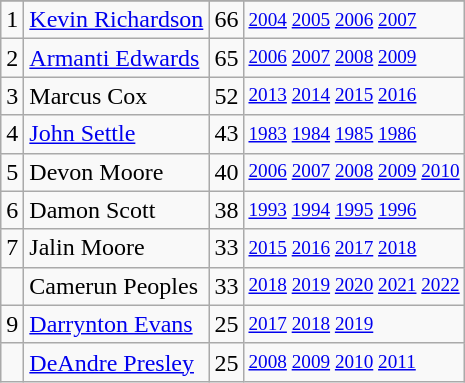<table class="wikitable">
<tr>
</tr>
<tr>
<td>1</td>
<td><a href='#'>Kevin Richardson</a></td>
<td>66</td>
<td style="font-size:80%;"><a href='#'>2004</a> <a href='#'>2005</a> <a href='#'>2006</a> <a href='#'>2007</a></td>
</tr>
<tr>
<td>2</td>
<td><a href='#'>Armanti Edwards</a></td>
<td>65</td>
<td style="font-size:80%;"><a href='#'>2006</a> <a href='#'>2007</a> <a href='#'>2008</a> <a href='#'>2009</a></td>
</tr>
<tr>
<td>3</td>
<td>Marcus Cox</td>
<td>52</td>
<td style="font-size:80%;"><a href='#'>2013</a> <a href='#'>2014</a> <a href='#'>2015</a> <a href='#'>2016</a></td>
</tr>
<tr>
<td>4</td>
<td><a href='#'>John Settle</a></td>
<td>43</td>
<td style="font-size:80%;"><a href='#'>1983</a> <a href='#'>1984</a> <a href='#'>1985</a> <a href='#'>1986</a></td>
</tr>
<tr>
<td>5</td>
<td>Devon Moore</td>
<td>40</td>
<td style="font-size:80%;"><a href='#'>2006</a> <a href='#'>2007</a> <a href='#'>2008</a> <a href='#'>2009</a> <a href='#'>2010</a></td>
</tr>
<tr>
<td>6</td>
<td>Damon Scott</td>
<td>38</td>
<td style="font-size:80%;"><a href='#'>1993</a> <a href='#'>1994</a> <a href='#'>1995</a> <a href='#'>1996</a></td>
</tr>
<tr>
<td>7</td>
<td>Jalin Moore</td>
<td>33</td>
<td style="font-size:80%;"><a href='#'>2015</a> <a href='#'>2016</a> <a href='#'>2017</a> <a href='#'>2018</a></td>
</tr>
<tr>
<td></td>
<td>Camerun Peoples</td>
<td>33</td>
<td style="font-size:80%;"><a href='#'>2018</a> <a href='#'>2019</a> <a href='#'>2020</a> <a href='#'>2021</a> <a href='#'>2022</a></td>
</tr>
<tr>
<td>9</td>
<td><a href='#'>Darrynton Evans</a></td>
<td>25</td>
<td style="font-size:80%;"><a href='#'>2017</a> <a href='#'>2018</a> <a href='#'>2019</a></td>
</tr>
<tr>
<td></td>
<td><a href='#'>DeAndre Presley</a></td>
<td>25</td>
<td style="font-size:80%;"><a href='#'>2008</a> <a href='#'>2009</a> <a href='#'>2010</a> <a href='#'>2011</a></td>
</tr>
</table>
